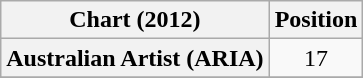<table class="wikitable plainrowheaders">
<tr>
<th scope="col">Chart (2012)</th>
<th scope="col">Position</th>
</tr>
<tr>
<th scope="row">Australian Artist (ARIA)</th>
<td style="text-align:center;">17</td>
</tr>
<tr>
</tr>
</table>
